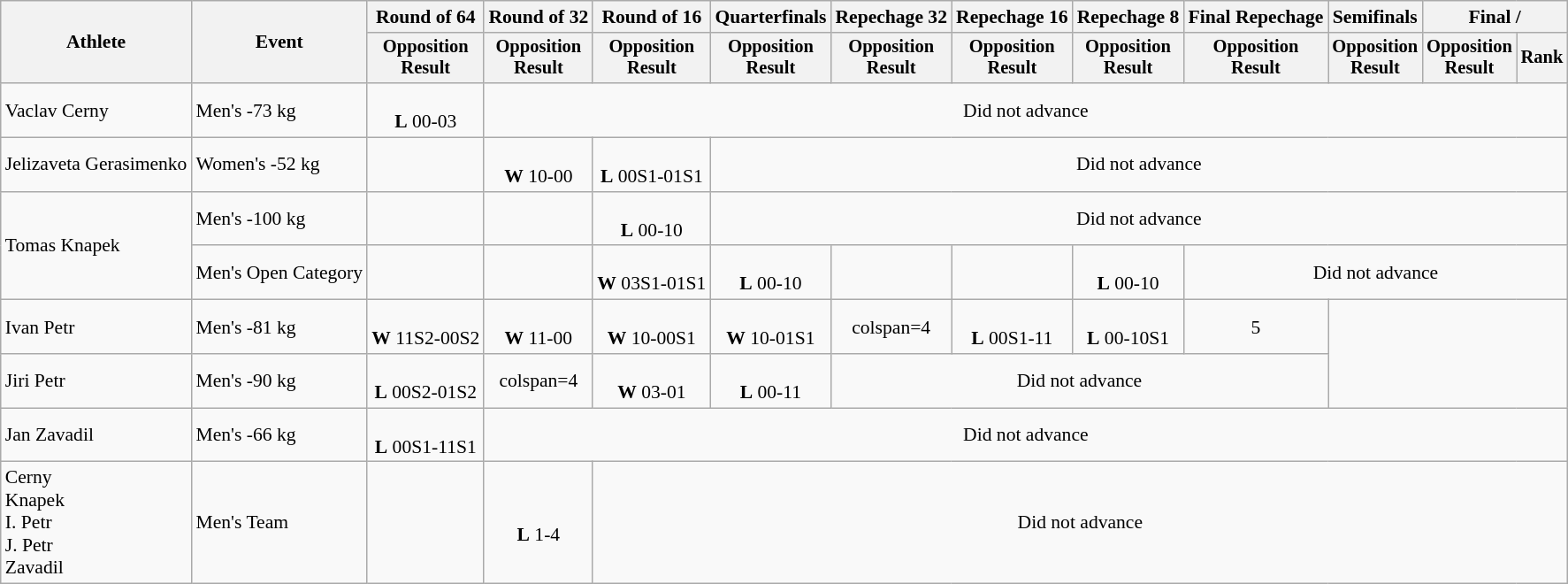<table class="wikitable" style="font-size:90%">
<tr>
<th rowspan="2">Athlete</th>
<th rowspan="2">Event</th>
<th>Round of 64</th>
<th>Round of 32</th>
<th>Round of 16</th>
<th>Quarterfinals</th>
<th>Repechage 32</th>
<th>Repechage 16</th>
<th>Repechage 8</th>
<th>Final Repechage</th>
<th>Semifinals</th>
<th colspan=2>Final / </th>
</tr>
<tr style="font-size:95%">
<th>Opposition<br>Result</th>
<th>Opposition<br>Result</th>
<th>Opposition<br>Result</th>
<th>Opposition<br>Result</th>
<th>Opposition<br>Result</th>
<th>Opposition<br>Result</th>
<th>Opposition<br>Result</th>
<th>Opposition<br>Result</th>
<th>Opposition<br>Result</th>
<th>Opposition<br>Result</th>
<th>Rank</th>
</tr>
<tr align=center>
<td align=left>Vaclav Cerny</td>
<td align=left>Men's -73 kg</td>
<td><br><strong>L</strong> 00-03</td>
<td colspan=10>Did not advance</td>
</tr>
<tr align=center>
<td align=left>Jelizaveta Gerasimenko</td>
<td align=left>Women's -52 kg</td>
<td></td>
<td><br><strong>W</strong> 10-00</td>
<td><br><strong>L</strong> 00S1-01S1</td>
<td colspan=8>Did not advance</td>
</tr>
<tr align=center>
<td align=left rowspan=2>Tomas Knapek</td>
<td align=left>Men's -100 kg</td>
<td></td>
<td></td>
<td><br><strong>L</strong> 00-10</td>
<td colspan=8>Did not advance</td>
</tr>
<tr align=center>
<td align=left>Men's Open Category</td>
<td></td>
<td></td>
<td><br><strong>W</strong> 03S1-01S1</td>
<td><br><strong>L</strong> 00-10</td>
<td></td>
<td></td>
<td><br><strong>L</strong> 00-10</td>
<td colspan=4>Did not advance</td>
</tr>
<tr align=center>
<td align=left>Ivan Petr</td>
<td align=left>Men's -81 kg</td>
<td><br><strong>W</strong> 11S2-00S2</td>
<td><br><strong>W</strong> 11-00</td>
<td><br><strong>W</strong> 10-00S1</td>
<td><br><strong>W</strong> 10-01S1</td>
<td>colspan=4 </td>
<td><br><strong>L</strong> 00S1-11</td>
<td><br><strong>L</strong> 00-10S1</td>
<td>5</td>
</tr>
<tr align=center>
<td align=left>Jiri Petr</td>
<td align=left>Men's -90 kg</td>
<td><br><strong>L</strong> 00S2-01S2</td>
<td>colspan=4 </td>
<td><br><strong>W</strong> 03-01</td>
<td><br><strong>L</strong> 00-11</td>
<td colspan=4>Did not advance</td>
</tr>
<tr align=center>
<td align=left>Jan Zavadil</td>
<td align=left>Men's -66 kg</td>
<td><br><strong>L</strong> 00S1-11S1</td>
<td colspan=10>Did not advance</td>
</tr>
<tr align=center>
<td align=left>Cerny<br>Knapek<br>I. Petr<br>J. Petr<br>Zavadil</td>
<td align=left>Men's Team</td>
<td></td>
<td><br><strong>L</strong> 1-4</td>
<td colspan=9>Did not advance</td>
</tr>
</table>
